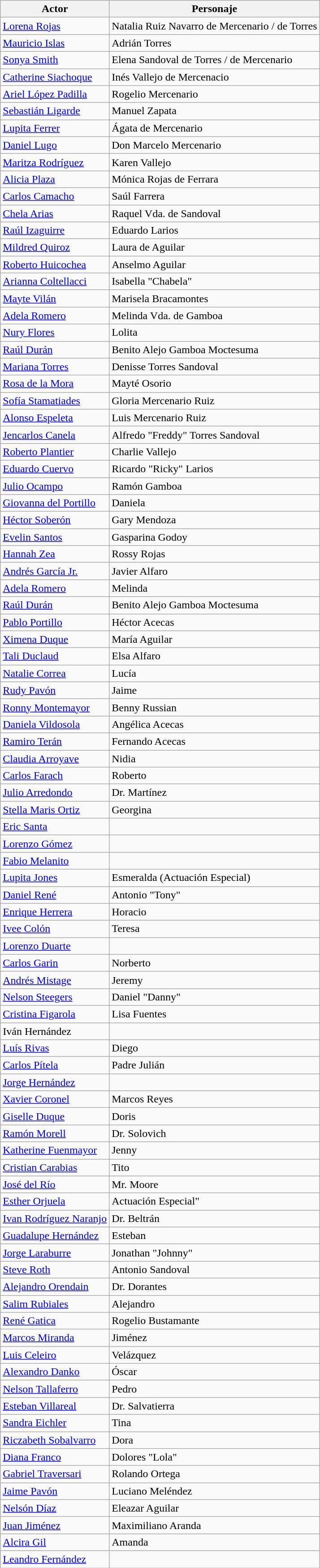<table class="wikitable">
<tr ">
<th>Actor</th>
<th>Personaje</th>
</tr>
<tr>
<td><a href='#'>Lorena Rojas</a></td>
<td>Natalia Ruiz Navarro de Mercenario / de Torres</td>
</tr>
<tr>
<td><a href='#'>Mauricio Islas</a></td>
<td>Adrián Torres</td>
</tr>
<tr>
<td><a href='#'>Sonya Smith</a></td>
<td>Elena Sandoval de Torres / de Mercenario</td>
</tr>
<tr>
<td><a href='#'>Catherine Siachoque</a></td>
<td>Inés Vallejo de Mercenacio</td>
</tr>
<tr>
<td><a href='#'>Ariel López Padilla</a></td>
<td>Rogelio Mercenario</td>
</tr>
<tr>
<td><a href='#'>Sebastián Ligarde</a></td>
<td>Manuel Zapata</td>
</tr>
<tr>
<td><a href='#'>Lupita Ferrer</a></td>
<td>Ágata de Mercenario</td>
</tr>
<tr>
<td><a href='#'>Daniel Lugo</a></td>
<td>Don Marcelo Mercenario</td>
</tr>
<tr>
<td><a href='#'>Maritza Rodríguez</a></td>
<td>Karen Vallejo</td>
</tr>
<tr>
<td><a href='#'>Alicia Plaza</a></td>
<td>Mónica Rojas de Ferrara</td>
</tr>
<tr>
<td><a href='#'>Carlos Camacho</a></td>
<td>Saúl Farrera</td>
</tr>
<tr>
<td><a href='#'>Chela Arias</a></td>
<td>Raquel Vda. de Sandoval</td>
</tr>
<tr>
<td><a href='#'>Raúl Izaguirre</a></td>
<td>Eduardo Larios</td>
</tr>
<tr>
<td><a href='#'>Mildred Quiroz</a></td>
<td>Laura de Aguilar</td>
</tr>
<tr>
<td><a href='#'>Roberto Huicochea</a></td>
<td>Anselmo Aguilar</td>
</tr>
<tr>
<td><a href='#'>Arianna Coltellacci</a></td>
<td>Isabella "Chabela"</td>
</tr>
<tr>
<td><a href='#'>Mayte Vilán</a></td>
<td>Marisela Bracamontes</td>
</tr>
<tr>
<td><a href='#'>Adela Romero</a></td>
<td>Melinda Vda. de Gamboa</td>
</tr>
<tr>
<td><a href='#'>Nury Flores</a></td>
<td>Lolita</td>
</tr>
<tr>
<td><a href='#'>Raúl Durán</a></td>
<td>Benito Alejo Gamboa Moctesuma</td>
</tr>
<tr>
<td><a href='#'>Mariana Torres</a></td>
<td>Denisse Torres Sandoval</td>
</tr>
<tr>
<td><a href='#'>Rosa de la Mora</a></td>
<td>Mayté Osorio</td>
</tr>
<tr>
<td><a href='#'>Sofía Stamatiades</a></td>
<td>Gloria Mercenario Ruiz</td>
</tr>
<tr>
<td><a href='#'>Alonso Espeleta</a></td>
<td>Luis Mercenario Ruiz</td>
</tr>
<tr>
<td><a href='#'>Jencarlos Canela</a></td>
<td>Alfredo "Freddy" Torres Sandoval</td>
</tr>
<tr>
<td><a href='#'>Roberto Plantier</a></td>
<td>Charlie Vallejo</td>
</tr>
<tr>
<td><a href='#'>Eduardo Cuervo</a></td>
<td>Ricardo "Ricky" Larios</td>
</tr>
<tr>
<td><a href='#'>Julio Ocampo</a></td>
<td>Ramón Gamboa</td>
</tr>
<tr>
<td><a href='#'>Giovanna del Portillo</a></td>
<td>Daniela</td>
</tr>
<tr>
<td><a href='#'>Héctor Soberón</a></td>
<td>Gary Mendoza</td>
</tr>
<tr>
<td><a href='#'>Evelin Santos</a></td>
<td>Gasparina Godoy</td>
</tr>
<tr>
<td><a href='#'>Hannah Zea</a></td>
<td>Rossy Rojas</td>
</tr>
<tr>
<td><a href='#'>Andrés García Jr.</a></td>
<td>Javier Alfaro</td>
</tr>
<tr>
<td><a href='#'>Adela Romero</a></td>
<td>Melinda</td>
</tr>
<tr>
<td><a href='#'>Raúl Durán</a></td>
<td>Benito Alejo Gamboa Moctesuma</td>
</tr>
<tr>
<td><a href='#'>Pablo Portillo</a></td>
<td>Héctor Acecas</td>
</tr>
<tr>
<td><a href='#'>Ximena Duque</a></td>
<td>María Aguilar</td>
</tr>
<tr>
<td><a href='#'>Tali Duclaud</a></td>
<td>Elsa Alfaro</td>
</tr>
<tr>
<td><a href='#'>Natalie Correa</a></td>
<td>Lucía</td>
</tr>
<tr>
<td><a href='#'>Rudy Pavón</a></td>
<td>Jaime</td>
</tr>
<tr>
<td><a href='#'>Ronny Montemayor</a></td>
<td>Benny Russian</td>
</tr>
<tr>
<td><a href='#'>Daniela Vildosola</a></td>
<td>Angélica Acecas</td>
</tr>
<tr>
<td><a href='#'>Ramiro Terán</a></td>
<td>Fernando Acecas</td>
</tr>
<tr>
<td><a href='#'>Claudia Arroyave</a></td>
<td>Nidia</td>
</tr>
<tr>
<td><a href='#'>Carlos Farach</a></td>
<td>Roberto</td>
</tr>
<tr>
<td><a href='#'>Julio Arredondo</a></td>
<td>Dr. Martínez</td>
</tr>
<tr>
<td><a href='#'>Stella Maris Ortiz</a></td>
<td>Georgina</td>
</tr>
<tr>
<td><a href='#'>Eric Santa</a></td>
<td></td>
</tr>
<tr>
<td><a href='#'>Lorenzo Gómez</a></td>
<td></td>
</tr>
<tr>
<td><a href='#'>Fabio Melanito</a></td>
<td></td>
</tr>
<tr>
<td><a href='#'>Lupita Jones</a></td>
<td>Esmeralda  (Actuación Especial)</td>
</tr>
<tr>
<td><a href='#'>Daniel René</a></td>
<td>Antonio "Tony"</td>
</tr>
<tr>
<td><a href='#'>Enrique Herrera</a></td>
<td>Horacio</td>
</tr>
<tr>
<td><a href='#'>Ivee Colón</a></td>
<td>Teresa</td>
</tr>
<tr>
<td><a href='#'>Lorenzo Duarte</a></td>
<td></td>
</tr>
<tr>
<td><a href='#'>Carlos Garin</a></td>
<td>Norberto</td>
</tr>
<tr>
<td><a href='#'>Andrés Mistage</a></td>
<td>Jeremy</td>
</tr>
<tr>
<td><a href='#'>Nelson Steegers</a></td>
<td>Daniel "Danny"</td>
</tr>
<tr>
<td><a href='#'>Cristina Figarola</a></td>
<td>Lisa Fuentes</td>
</tr>
<tr>
<td>Iván Hernández</td>
<td></td>
</tr>
<tr>
<td><a href='#'>Luís Rivas</a></td>
<td>Diego</td>
</tr>
<tr>
<td><a href='#'>Carlos Pítela</a></td>
<td>Padre Julián</td>
</tr>
<tr>
<td><a href='#'>Jorge Hernández</a></td>
<td></td>
</tr>
<tr>
<td><a href='#'>Xavier Coronel</a></td>
<td>Marcos Reyes</td>
</tr>
<tr>
<td><a href='#'>Giselle Duque</a></td>
<td>Doris</td>
</tr>
<tr>
<td><a href='#'>Ramón Morell</a></td>
<td>Dr. Solovich</td>
</tr>
<tr>
<td><a href='#'>Katherine Fuenmayor</a></td>
<td>Jenny</td>
</tr>
<tr>
<td><a href='#'>Cristian Carabias</a></td>
<td>Tito</td>
</tr>
<tr>
<td><a href='#'>José del Río</a></td>
<td>Mr. Moore</td>
</tr>
<tr>
<td><a href='#'>Esther Orjuela</a></td>
<td>Actuación Especial"</td>
</tr>
<tr>
<td><a href='#'>Ivan Rodríguez Naranjo</a></td>
<td>Dr. Beltrán</td>
</tr>
<tr>
<td><a href='#'>Guadalupe Hernández</a></td>
<td>Esteban</td>
</tr>
<tr>
<td><a href='#'>Jorge Laraburre</a></td>
<td>Jonathan "Johnny"</td>
</tr>
<tr>
<td><a href='#'>Steve Roth</a></td>
<td>Antonio Sandoval</td>
</tr>
<tr>
<td><a href='#'>Alejandro Orendain</a></td>
<td>Dr. Dorantes</td>
</tr>
<tr>
<td><a href='#'>Salim Rubiales</a></td>
<td>Alejandro</td>
</tr>
<tr>
<td><a href='#'>René Gatica</a></td>
<td>Rogelio Bustamante</td>
</tr>
<tr>
<td><a href='#'>Marcos Miranda</a></td>
<td>Jiménez</td>
</tr>
<tr>
<td><a href='#'>Luis Celeiro</a></td>
<td>Velázquez</td>
</tr>
<tr>
<td><a href='#'>Alexandro Danko</a></td>
<td>Óscar</td>
</tr>
<tr>
<td><a href='#'>Nelson Tallaferro</a></td>
<td>Pedro</td>
</tr>
<tr>
<td><a href='#'>Esteban Villareal</a></td>
<td>Dr. Salvatierra</td>
</tr>
<tr>
<td><a href='#'>Sandra Eichler</a></td>
<td>Tina</td>
</tr>
<tr>
<td><a href='#'>Riczabeth Sobalvarro</a></td>
<td>Dora</td>
</tr>
<tr>
<td><a href='#'>Diana Franco</a></td>
<td>Dolores "Lola"</td>
</tr>
<tr>
<td><a href='#'>Gabriel Traversari</a></td>
<td>Rolando Ortega</td>
</tr>
<tr>
<td><a href='#'>Jaime Pavón</a></td>
<td>Luciano Meléndez</td>
</tr>
<tr>
<td><a href='#'>Nelsón Díaz</a></td>
<td>Eleazar Aguilar</td>
</tr>
<tr>
<td><a href='#'>Juan Jiménez</a></td>
<td>Maximiliano Aranda</td>
</tr>
<tr>
<td><a href='#'>Alcira Gil</a></td>
<td>Amanda</td>
</tr>
<tr>
<td><a href='#'>Leandro Fernández</a></td>
</tr>
</table>
